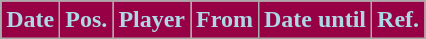<table class="wikitable plainrowheaders sortable">
<tr>
<th style="background:#970045; color:#ADD8E6;">Date</th>
<th style="background:#970045; color:#ADD8E6;">Pos.</th>
<th style="background:#970045; color:#ADD8E6;">Player</th>
<th style="background:#970045; color:#ADD8E6;">From</th>
<th style="background:#970045; color:#ADD8E6;">Date until</th>
<th style="background:#970045; color:#ADD8E6;">Ref.</th>
</tr>
</table>
